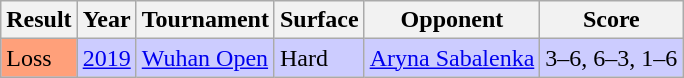<table class="sortable wikitable">
<tr>
<th>Result</th>
<th>Year</th>
<th>Tournament</th>
<th>Surface</th>
<th>Opponent</th>
<th>Score</th>
</tr>
<tr bgcolor="CCCCFF">
<td bgcolor="#ffa07a">Loss</td>
<td><a href='#'>2019</a></td>
<td><a href='#'>Wuhan Open</a></td>
<td>Hard</td>
<td> <a href='#'>Aryna Sabalenka</a></td>
<td>3–6, 6–3, 1–6</td>
</tr>
</table>
